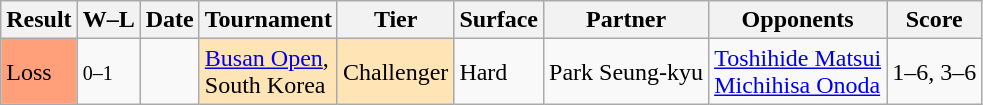<table class="sortable wikitable">
<tr>
<th>Result</th>
<th class="unsortable">W–L</th>
<th>Date</th>
<th>Tournament</th>
<th>Tier</th>
<th>Surface</th>
<th>Partner</th>
<th>Opponents</th>
<th class="unsortable">Score</th>
</tr>
<tr>
<td style="background:#ffa07a;">Loss</td>
<td><small>0–1</small></td>
<td></td>
<td style="background:moccasin;"><a href='#'>Busan Open</a>,<br>South Korea</td>
<td style="background:moccasin;">Challenger</td>
<td>Hard</td>
<td> Park Seung-kyu</td>
<td> <a href='#'>Toshihide Matsui</a> <br>  <a href='#'>Michihisa Onoda</a></td>
<td>1–6, 3–6</td>
</tr>
</table>
